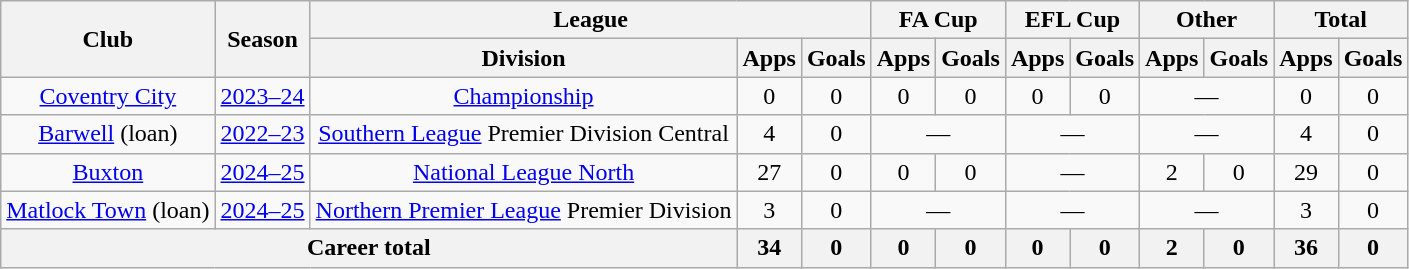<table class="wikitable" style="text-align: center;">
<tr>
<th rowspan="2">Club</th>
<th rowspan="2">Season</th>
<th colspan="3">League</th>
<th colspan="2">FA Cup</th>
<th colspan="2">EFL Cup</th>
<th colspan="2">Other</th>
<th colspan="2">Total</th>
</tr>
<tr>
<th>Division</th>
<th>Apps</th>
<th>Goals</th>
<th>Apps</th>
<th>Goals</th>
<th>Apps</th>
<th>Goals</th>
<th>Apps</th>
<th>Goals</th>
<th>Apps</th>
<th>Goals</th>
</tr>
<tr>
<td><a href='#'>Coventry City</a></td>
<td><a href='#'>2023–24</a></td>
<td><a href='#'>Championship</a></td>
<td>0</td>
<td>0</td>
<td>0</td>
<td>0</td>
<td>0</td>
<td>0</td>
<td colspan="2">―</td>
<td>0</td>
<td>0</td>
</tr>
<tr>
<td><a href='#'>Barwell</a> (loan)</td>
<td><a href='#'>2022–23</a></td>
<td><a href='#'>Southern League</a> Premier Division Central</td>
<td>4</td>
<td>0</td>
<td colspan="2">―</td>
<td colspan="2">―</td>
<td colspan="2">―</td>
<td>4</td>
<td>0</td>
</tr>
<tr>
<td><a href='#'>Buxton</a></td>
<td><a href='#'>2024–25</a></td>
<td><a href='#'>National League North</a></td>
<td>27</td>
<td>0</td>
<td>0</td>
<td>0</td>
<td colspan="2">―</td>
<td>2</td>
<td>0</td>
<td>29</td>
<td>0</td>
</tr>
<tr>
<td><a href='#'>Matlock Town</a> (loan)</td>
<td><a href='#'>2024–25</a></td>
<td><a href='#'>Northern Premier League</a> Premier Division</td>
<td>3</td>
<td>0</td>
<td colspan="2">―</td>
<td colspan="2">―</td>
<td colspan="2">―</td>
<td>3</td>
<td>0</td>
</tr>
<tr>
<th colspan="3">Career total</th>
<th>34</th>
<th>0</th>
<th>0</th>
<th>0</th>
<th>0</th>
<th>0</th>
<th>2</th>
<th>0</th>
<th>36</th>
<th>0</th>
</tr>
</table>
